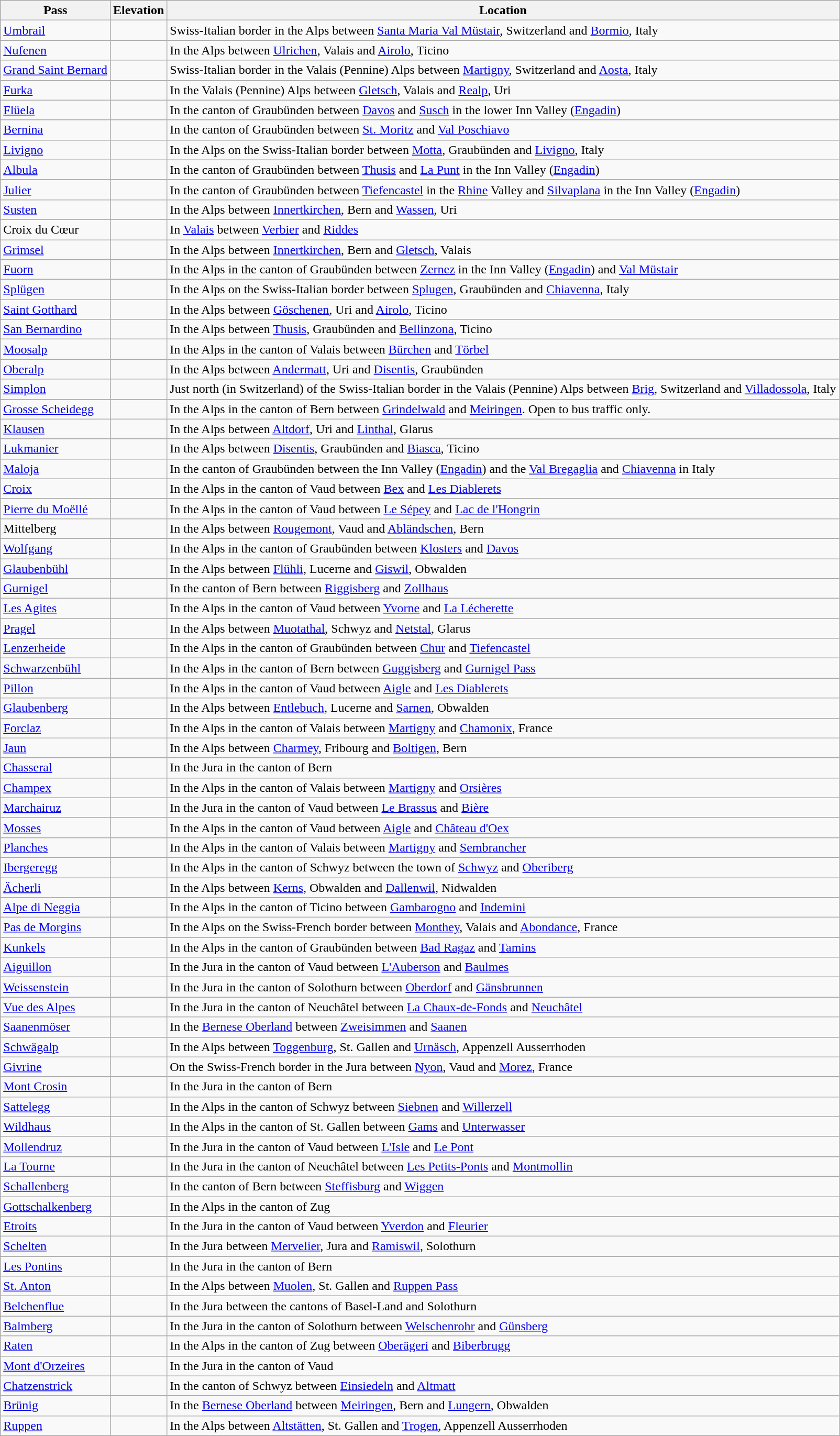<table class="wikitable">
<tr>
<th>Pass</th>
<th align="center">Elevation</th>
<th align="center">Location</th>
</tr>
<tr>
<td><a href='#'>Umbrail</a></td>
<td align="center"></td>
<td>Swiss-Italian border in the Alps between <a href='#'>Santa Maria Val Müstair</a>, Switzerland and <a href='#'>Bormio</a>, Italy</td>
</tr>
<tr>
<td><a href='#'>Nufenen</a></td>
<td align="center"></td>
<td>In the Alps between <a href='#'>Ulrichen</a>, Valais and <a href='#'>Airolo</a>, Ticino</td>
</tr>
<tr>
<td><a href='#'>Grand Saint Bernard</a></td>
<td align="center"></td>
<td>Swiss-Italian border in the Valais (Pennine) Alps between <a href='#'>Martigny</a>, Switzerland and <a href='#'>Aosta</a>, Italy</td>
</tr>
<tr>
<td><a href='#'>Furka</a></td>
<td align="center"></td>
<td>In the Valais (Pennine) Alps between <a href='#'>Gletsch</a>, Valais and <a href='#'>Realp</a>, Uri</td>
</tr>
<tr>
<td><a href='#'>Flüela</a></td>
<td align="center"></td>
<td>In the canton of Graubünden between <a href='#'>Davos</a> and <a href='#'>Susch</a> in the lower Inn Valley (<a href='#'>Engadin</a>)</td>
</tr>
<tr>
<td><a href='#'>Bernina</a></td>
<td align="center"></td>
<td>In the canton of Graubünden between <a href='#'>St. Moritz</a> and <a href='#'>Val Poschiavo</a></td>
</tr>
<tr>
<td><a href='#'>Livigno</a></td>
<td align="center"></td>
<td>In the Alps on the Swiss-Italian border between <a href='#'>Motta</a>, Graubünden and <a href='#'>Livigno</a>, Italy</td>
</tr>
<tr>
<td><a href='#'>Albula</a></td>
<td align="center"></td>
<td>In the canton of Graubünden between <a href='#'>Thusis</a> and <a href='#'>La Punt</a> in the Inn Valley (<a href='#'>Engadin</a>)</td>
</tr>
<tr>
<td><a href='#'>Julier</a></td>
<td align="center"></td>
<td>In the canton of Graubünden between <a href='#'>Tiefencastel</a> in the <a href='#'>Rhine</a> Valley and <a href='#'>Silvaplana</a> in the Inn Valley (<a href='#'>Engadin</a>)</td>
</tr>
<tr>
<td><a href='#'>Susten</a></td>
<td align="center"></td>
<td>In the Alps between <a href='#'>Innertkirchen</a>, Bern and <a href='#'>Wassen</a>, Uri</td>
</tr>
<tr>
<td>Croix du Cœur</td>
<td align="center"></td>
<td>In <a href='#'>Valais</a> between <a href='#'>Verbier</a> and <a href='#'>Riddes</a></td>
</tr>
<tr>
<td><a href='#'>Grimsel</a></td>
<td align="center"></td>
<td>In the Alps between <a href='#'>Innertkirchen</a>, Bern and <a href='#'>Gletsch</a>, Valais</td>
</tr>
<tr>
<td><a href='#'>Fuorn</a></td>
<td align="center"></td>
<td>In the Alps in the canton of Graubünden between <a href='#'>Zernez</a> in the Inn Valley (<a href='#'>Engadin</a>) and <a href='#'>Val Müstair</a></td>
</tr>
<tr>
<td><a href='#'>Splügen</a></td>
<td align="center"></td>
<td>In the Alps on the Swiss-Italian border between <a href='#'>Splugen</a>, Graubünden and <a href='#'>Chiavenna</a>, Italy</td>
</tr>
<tr>
<td><a href='#'>Saint Gotthard</a></td>
<td align="center"></td>
<td>In the Alps between <a href='#'>Göschenen</a>, Uri and <a href='#'>Airolo</a>, Ticino</td>
</tr>
<tr>
<td><a href='#'>San Bernardino</a></td>
<td align="center"></td>
<td>In the Alps between <a href='#'>Thusis</a>, Graubünden and <a href='#'>Bellinzona</a>, Ticino</td>
</tr>
<tr>
<td><a href='#'>Moosalp</a></td>
<td align="center"></td>
<td>In the Alps in the canton of Valais between <a href='#'>Bürchen</a> and <a href='#'>Törbel</a></td>
</tr>
<tr>
<td><a href='#'>Oberalp</a></td>
<td align="center"></td>
<td>In the Alps between <a href='#'>Andermatt</a>, Uri and <a href='#'>Disentis</a>, Graubünden</td>
</tr>
<tr>
<td><a href='#'>Simplon</a></td>
<td align="center"></td>
<td>Just north (in Switzerland) of the Swiss-Italian border in the Valais (Pennine) Alps between <a href='#'>Brig</a>, Switzerland and <a href='#'>Villadossola</a>, Italy</td>
</tr>
<tr>
<td><a href='#'>Grosse Scheidegg</a></td>
<td align="center"></td>
<td>In the Alps in the canton of Bern between <a href='#'>Grindelwald</a> and <a href='#'>Meiringen</a>. Open to bus traffic only.</td>
</tr>
<tr>
<td><a href='#'>Klausen</a></td>
<td align="center"></td>
<td>In the Alps between <a href='#'>Altdorf</a>, Uri and <a href='#'>Linthal</a>, Glarus</td>
</tr>
<tr>
<td><a href='#'>Lukmanier</a></td>
<td align="center"></td>
<td>In the Alps between <a href='#'>Disentis</a>, Graubünden and <a href='#'>Biasca</a>, Ticino</td>
</tr>
<tr>
<td><a href='#'>Maloja</a></td>
<td align="center"></td>
<td>In the canton of Graubünden between the Inn Valley (<a href='#'>Engadin</a>) and the <a href='#'>Val Bregaglia</a> and <a href='#'>Chiavenna</a> in Italy</td>
</tr>
<tr>
<td><a href='#'>Croix</a></td>
<td align="center"></td>
<td>In the Alps in the canton of Vaud between <a href='#'>Bex</a> and <a href='#'>Les Diablerets</a></td>
</tr>
<tr>
<td><a href='#'>Pierre du Moëllé</a></td>
<td align="center"></td>
<td>In the Alps in the canton of Vaud between <a href='#'>Le Sépey</a> and <a href='#'>Lac de l'Hongrin</a></td>
</tr>
<tr>
<td>Mittelberg</td>
<td align="center"></td>
<td>In the Alps between <a href='#'>Rougemont</a>, Vaud and <a href='#'>Abländschen</a>, Bern</td>
</tr>
<tr>
<td><a href='#'>Wolfgang</a></td>
<td align="center"></td>
<td>In the Alps in the canton of Graubünden between <a href='#'>Klosters</a> and <a href='#'>Davos</a></td>
</tr>
<tr>
<td><a href='#'>Glaubenbühl</a></td>
<td align="center"></td>
<td>In the Alps between <a href='#'>Flühli</a>, Lucerne and <a href='#'>Giswil</a>, Obwalden</td>
</tr>
<tr>
<td><a href='#'>Gurnigel</a></td>
<td align="center"></td>
<td>In the canton of Bern between <a href='#'>Riggisberg</a> and <a href='#'>Zollhaus</a></td>
</tr>
<tr>
<td><a href='#'>Les Agites</a></td>
<td align="center"></td>
<td>In the Alps in the canton of Vaud between <a href='#'>Yvorne</a> and <a href='#'>La Lécherette</a></td>
</tr>
<tr>
<td><a href='#'>Pragel</a></td>
<td align="center"></td>
<td>In the Alps between <a href='#'>Muotathal</a>, Schwyz and <a href='#'>Netstal</a>, Glarus</td>
</tr>
<tr>
<td><a href='#'>Lenzerheide</a></td>
<td align="center"></td>
<td>In the Alps in the canton of Graubünden between <a href='#'>Chur</a> and <a href='#'>Tiefencastel</a></td>
</tr>
<tr>
<td><a href='#'>Schwarzenbühl</a></td>
<td align="center"></td>
<td>In the Alps in the canton of Bern between <a href='#'>Guggisberg</a> and <a href='#'>Gurnigel Pass</a></td>
</tr>
<tr>
<td><a href='#'>Pillon</a></td>
<td align="center"></td>
<td>In the Alps in the canton of Vaud between <a href='#'>Aigle</a> and <a href='#'>Les Diablerets</a></td>
</tr>
<tr>
<td><a href='#'>Glaubenberg</a></td>
<td align="center"></td>
<td>In the Alps between <a href='#'>Entlebuch</a>, Lucerne and <a href='#'>Sarnen</a>, Obwalden</td>
</tr>
<tr>
<td><a href='#'>Forclaz</a></td>
<td align="center"></td>
<td>In the Alps in the canton of Valais between <a href='#'>Martigny</a> and <a href='#'>Chamonix</a>, France</td>
</tr>
<tr>
<td><a href='#'>Jaun</a></td>
<td align="center"></td>
<td>In the Alps between <a href='#'>Charmey</a>, Fribourg and <a href='#'>Boltigen</a>, Bern</td>
</tr>
<tr>
<td><a href='#'>Chasseral</a></td>
<td align="center"></td>
<td>In the Jura in the canton of Bern</td>
</tr>
<tr>
<td><a href='#'>Champex</a></td>
<td align="center"></td>
<td>In the Alps in the canton of Valais between <a href='#'>Martigny</a> and <a href='#'>Orsières</a></td>
</tr>
<tr>
<td><a href='#'>Marchairuz</a></td>
<td align="center"></td>
<td>In the Jura in the canton of Vaud between <a href='#'>Le Brassus</a> and <a href='#'>Bière</a></td>
</tr>
<tr>
<td><a href='#'>Mosses</a></td>
<td align="center"></td>
<td>In the Alps in the canton of Vaud between <a href='#'>Aigle</a> and <a href='#'>Château d'Oex</a></td>
</tr>
<tr>
<td><a href='#'>Planches</a></td>
<td align="center"></td>
<td>In the Alps in the canton of Valais between <a href='#'>Martigny</a> and <a href='#'>Sembrancher</a></td>
</tr>
<tr>
<td><a href='#'>Ibergeregg</a></td>
<td align="center"></td>
<td>In the Alps in the canton of Schwyz between the town of <a href='#'>Schwyz</a> and <a href='#'>Oberiberg</a></td>
</tr>
<tr>
<td><a href='#'>Ächerli</a></td>
<td align="center"></td>
<td>In the Alps between <a href='#'>Kerns</a>, Obwalden and <a href='#'>Dallenwil</a>, Nidwalden</td>
</tr>
<tr>
<td><a href='#'>Alpe di Neggia</a></td>
<td align="center"></td>
<td>In the Alps in the canton of Ticino between <a href='#'>Gambarogno</a> and <a href='#'>Indemini</a></td>
</tr>
<tr>
<td><a href='#'>Pas de Morgins</a></td>
<td align="center"></td>
<td>In the Alps on the Swiss-French border between <a href='#'>Monthey</a>, Valais and <a href='#'>Abondance</a>, France</td>
</tr>
<tr>
<td><a href='#'>Kunkels</a></td>
<td align="center"></td>
<td>In the Alps in the canton of Graubünden between <a href='#'>Bad Ragaz</a> and <a href='#'>Tamins</a></td>
</tr>
<tr>
<td><a href='#'>Aiguillon</a></td>
<td align="center"></td>
<td>In the Jura in the canton of Vaud between <a href='#'>L'Auberson</a> and <a href='#'>Baulmes</a></td>
</tr>
<tr>
<td><a href='#'>Weissenstein</a></td>
<td align="center"></td>
<td>In the Jura in the canton of Solothurn between <a href='#'>Oberdorf</a> and <a href='#'>Gänsbrunnen</a></td>
</tr>
<tr>
<td><a href='#'>Vue des Alpes</a></td>
<td align="center"></td>
<td>In the Jura in the canton of Neuchâtel between <a href='#'>La Chaux-de-Fonds</a> and <a href='#'>Neuchâtel</a></td>
</tr>
<tr>
<td><a href='#'>Saanenmöser</a></td>
<td align="center"></td>
<td>In the <a href='#'>Bernese Oberland</a> between <a href='#'>Zweisimmen</a> and <a href='#'>Saanen</a></td>
</tr>
<tr>
<td><a href='#'>Schwägalp</a></td>
<td align="center"></td>
<td>In the Alps between <a href='#'>Toggenburg</a>, St. Gallen and <a href='#'>Urnäsch</a>, Appenzell Ausserrhoden</td>
</tr>
<tr>
<td><a href='#'>Givrine</a></td>
<td align="center"></td>
<td>On the Swiss-French border in the Jura between <a href='#'>Nyon</a>, Vaud and <a href='#'>Morez</a>, France</td>
</tr>
<tr>
<td><a href='#'>Mont Crosin</a></td>
<td align="center"></td>
<td>In the Jura in the canton of Bern</td>
</tr>
<tr>
<td><a href='#'>Sattelegg</a></td>
<td align="center"></td>
<td>In the Alps in the canton of Schwyz between <a href='#'>Siebnen</a> and <a href='#'>Willerzell</a></td>
</tr>
<tr>
<td><a href='#'>Wildhaus</a></td>
<td align="center"></td>
<td>In the Alps in the canton of St. Gallen between <a href='#'>Gams</a> and <a href='#'>Unterwasser</a></td>
</tr>
<tr>
<td><a href='#'>Mollendruz</a></td>
<td align="center"></td>
<td>In the Jura in the canton of Vaud between <a href='#'>L'Isle</a> and <a href='#'>Le Pont</a></td>
</tr>
<tr>
<td><a href='#'>La Tourne</a></td>
<td align="center"></td>
<td>In the Jura in the canton of Neuchâtel between <a href='#'>Les Petits-Ponts</a> and <a href='#'>Montmollin</a></td>
</tr>
<tr>
<td><a href='#'>Schallenberg</a></td>
<td align="center"></td>
<td>In the canton of Bern between <a href='#'>Steffisburg</a> and <a href='#'>Wiggen</a></td>
</tr>
<tr>
<td><a href='#'>Gottschalkenberg</a></td>
<td align="center"></td>
<td>In the Alps in the canton of Zug</td>
</tr>
<tr>
<td><a href='#'>Etroits</a></td>
<td align="center"></td>
<td>In the Jura in the canton of Vaud between <a href='#'>Yverdon</a> and <a href='#'>Fleurier</a></td>
</tr>
<tr>
<td><a href='#'>Schelten</a></td>
<td align="center"></td>
<td>In the Jura between <a href='#'>Mervelier</a>, Jura and <a href='#'>Ramiswil</a>, Solothurn</td>
</tr>
<tr>
<td><a href='#'>Les Pontins</a></td>
<td align="center"></td>
<td>In the Jura in the canton of Bern</td>
</tr>
<tr>
<td><a href='#'>St. Anton</a></td>
<td align="center"></td>
<td>In the Alps between <a href='#'>Muolen</a>, St. Gallen and <a href='#'>Ruppen Pass</a></td>
</tr>
<tr>
<td><a href='#'>Belchenflue</a></td>
<td align="center"></td>
<td>In the Jura between the cantons of Basel-Land and Solothurn</td>
</tr>
<tr>
<td><a href='#'>Balmberg</a></td>
<td align="center"></td>
<td>In the Jura in the canton of Solothurn between <a href='#'>Welschenrohr</a> and <a href='#'>Günsberg</a></td>
</tr>
<tr>
<td><a href='#'>Raten</a></td>
<td align="center"></td>
<td>In the Alps in the canton of Zug between <a href='#'>Oberägeri</a> and <a href='#'>Biberbrugg</a></td>
</tr>
<tr>
<td><a href='#'>Mont d'Orzeires</a></td>
<td align="center"></td>
<td>In the Jura in the canton of Vaud</td>
</tr>
<tr>
<td><a href='#'>Chatzenstrick</a></td>
<td align="center"></td>
<td>In the canton of Schwyz between <a href='#'>Einsiedeln</a> and <a href='#'>Altmatt</a></td>
</tr>
<tr>
<td><a href='#'>Brünig</a></td>
<td align="center"></td>
<td>In the <a href='#'>Bernese Oberland</a> between <a href='#'>Meiringen</a>, Bern and <a href='#'>Lungern</a>, Obwalden</td>
</tr>
<tr>
<td><a href='#'>Ruppen</a></td>
<td align="center"></td>
<td>In the Alps between <a href='#'>Altstätten</a>, St. Gallen and <a href='#'>Trogen</a>, Appenzell Ausserrhoden</td>
</tr>
</table>
